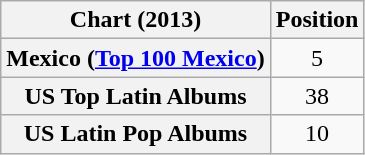<table class="wikitable sortable plainrowheaders">
<tr>
<th scope="col">Chart (2013)</th>
<th scope="col">Position</th>
</tr>
<tr>
<th scope="row">Mexico (<a href='#'>Top 100 Mexico</a>)</th>
<td style="text-align:center;">5</td>
</tr>
<tr>
<th scope="row">US Top Latin Albums</th>
<td style="text-align:center;">38</td>
</tr>
<tr>
<th scope="row">US Latin Pop Albums</th>
<td style="text-align:center;">10</td>
</tr>
</table>
